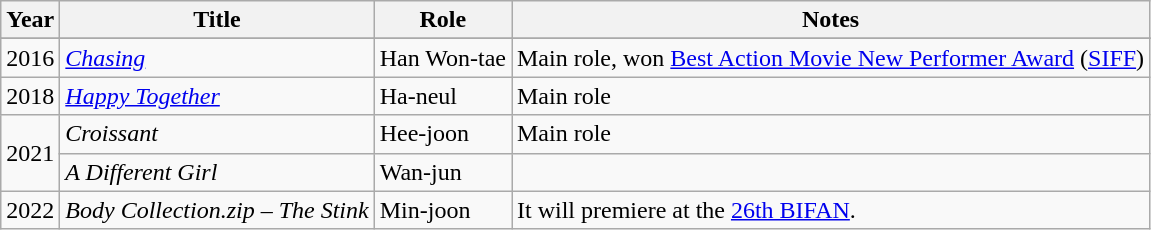<table class="wikitable">
<tr>
<th>Year</th>
<th>Title</th>
<th>Role</th>
<th>Notes</th>
</tr>
<tr>
</tr>
<tr>
<td>2016</td>
<td><em><a href='#'>Chasing</a></em></td>
<td>Han Won-tae</td>
<td>Main role, won <a href='#'>Best Action Movie New Performer Award</a> (<a href='#'>SIFF</a>)</td>
</tr>
<tr>
<td>2018</td>
<td><em><a href='#'>Happy Together</a></em></td>
<td>Ha-neul</td>
<td>Main role</td>
</tr>
<tr>
<td rowspan=2>2021</td>
<td><em>Croissant</em></td>
<td>Hee-joon</td>
<td>Main role</td>
</tr>
<tr>
<td><em>A Different Girl</em></td>
<td>Wan-jun</td>
<td></td>
</tr>
<tr>
<td>2022</td>
<td><em>Body Collection.zip – The Stink</em></td>
<td>Min-joon</td>
<td>It will premiere at the <a href='#'>26th BIFAN</a>.</td>
</tr>
</table>
